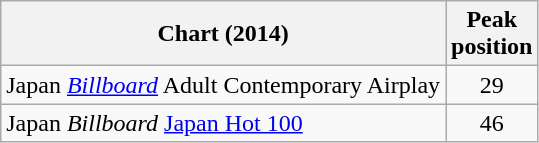<table class="wikitable sortable">
<tr>
<th>Chart (2014)</th>
<th>Peak<br>position</th>
</tr>
<tr>
<td>Japan <em><a href='#'>Billboard</a></em> Adult Contemporary Airplay</td>
<td align="center">29</td>
</tr>
<tr>
<td>Japan <em>Billboard</em> <a href='#'>Japan Hot 100</a></td>
<td align="center">46</td>
</tr>
</table>
